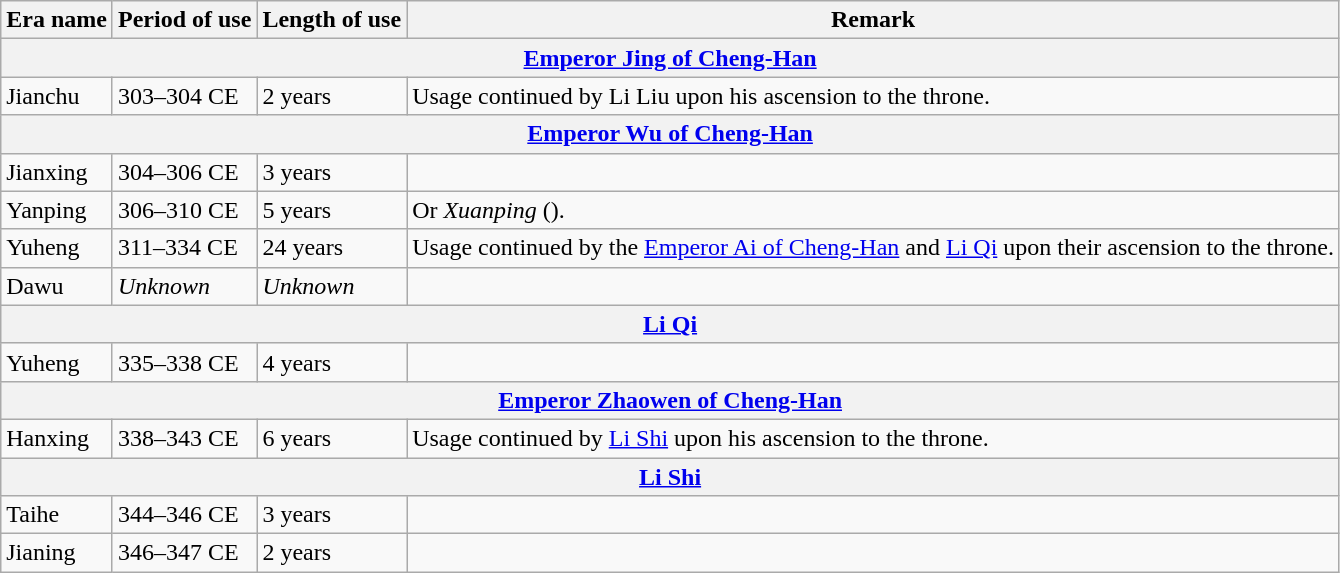<table class="wikitable">
<tr>
<th>Era name</th>
<th>Period of use</th>
<th>Length of use</th>
<th>Remark</th>
</tr>
<tr>
<th colspan="4"><a href='#'>Emperor Jing of Cheng-Han</a><br></th>
</tr>
<tr>
<td>Jianchu<br></td>
<td>303–304 CE</td>
<td>2 years</td>
<td>Usage continued by Li Liu upon his ascension to the throne.</td>
</tr>
<tr>
<th colspan="4"><a href='#'>Emperor Wu of Cheng-Han</a><br></th>
</tr>
<tr>
<td>Jianxing<br></td>
<td>304–306 CE</td>
<td>3 years</td>
<td></td>
</tr>
<tr>
<td>Yanping<br></td>
<td>306–310 CE</td>
<td>5 years</td>
<td>Or <em>Xuanping</em> ().</td>
</tr>
<tr>
<td>Yuheng<br></td>
<td>311–334 CE</td>
<td>24 years</td>
<td>Usage continued by the <a href='#'>Emperor Ai of Cheng-Han</a> and <a href='#'>Li Qi</a> upon their ascension to the throne.</td>
</tr>
<tr>
<td>Dawu<br></td>
<td><em>Unknown</em></td>
<td><em>Unknown</em></td>
<td></td>
</tr>
<tr>
<th colspan="4"><a href='#'>Li Qi</a><br></th>
</tr>
<tr>
<td>Yuheng<br></td>
<td>335–338 CE</td>
<td>4 years</td>
<td></td>
</tr>
<tr>
<th colspan="4"><a href='#'>Emperor Zhaowen of Cheng-Han</a><br></th>
</tr>
<tr>
<td>Hanxing<br></td>
<td>338–343 CE</td>
<td>6 years</td>
<td>Usage continued by <a href='#'>Li Shi</a> upon his ascension to the throne.</td>
</tr>
<tr>
<th colspan="4"><a href='#'>Li Shi</a><br></th>
</tr>
<tr>
<td>Taihe<br></td>
<td>344–346 CE</td>
<td>3 years</td>
<td></td>
</tr>
<tr>
<td>Jianing<br></td>
<td>346–347 CE</td>
<td>2 years</td>
<td></td>
</tr>
</table>
